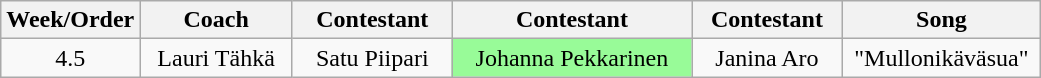<table class="wikitable sortable" style="text-align: center; width: auto;">
<tr>
<th>Week/Order</th>
<th>Coach</th>
<th>Contestant</th>
<th>Contestant</th>
<th>Contestant</th>
<th>Song</th>
</tr>
<tr>
<td>4.5</td>
<td>  Lauri Tähkä  </td>
<td>   Satu Piipari   </td>
<td style="background:palegreen">   Johanna Pekkarinen   </td>
<td>   Janina Aro   </td>
<td width="125">"Mullonikäväsua"</td>
</tr>
</table>
